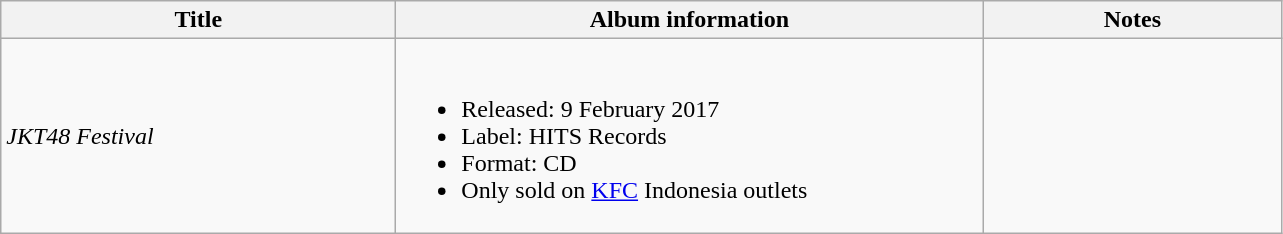<table class="wikitable" align=center>
<tr>
<th style="width:16em;">Title</th>
<th style="width:24em;">Album information</th>
<th style="width:12em;">Notes</th>
</tr>
<tr>
<td><em>JKT48 Festival</em></td>
<td><br><ul><li>Released: 9 February 2017</li><li>Label: HITS Records</li><li>Format: CD</li><li>Only sold on <a href='#'>KFC</a> Indonesia outlets</li></ul></td>
<td></td>
</tr>
</table>
